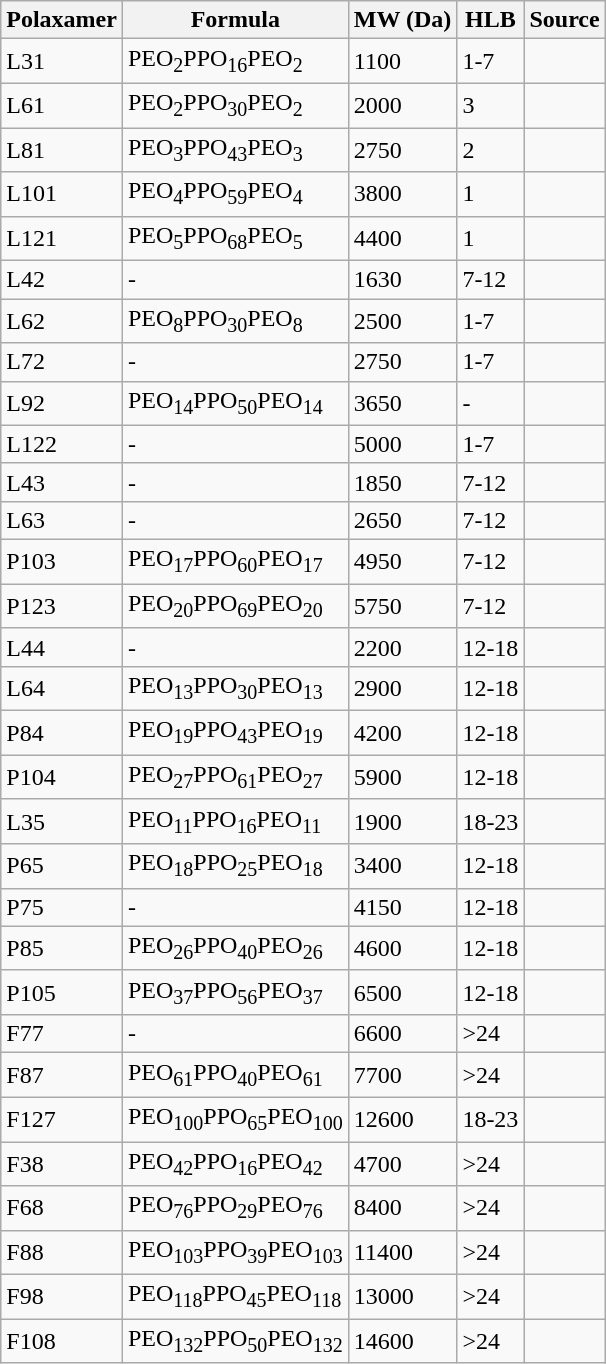<table class="wikitable default center">
<tr>
<th>Polaxamer</th>
<th>Formula</th>
<th>MW (Da)</th>
<th>HLB</th>
<th>Source</th>
</tr>
<tr>
<td>L31</td>
<td>PEO<sub>2</sub>PPO<sub>16</sub>PEO<sub>2</sub></td>
<td>1100</td>
<td>1-7</td>
<td></td>
</tr>
<tr>
<td>L61</td>
<td>PEO<sub>2</sub>PPO<sub>30</sub>PEO<sub>2</sub></td>
<td>2000</td>
<td>3</td>
<td></td>
</tr>
<tr>
<td>L81</td>
<td>PEO<sub>3</sub>PPO<sub>43</sub>PEO<sub>3</sub></td>
<td>2750</td>
<td>2</td>
<td></td>
</tr>
<tr>
<td>L101</td>
<td>PEO<sub>4</sub>PPO<sub>59</sub>PEO<sub>4</sub></td>
<td>3800</td>
<td>1</td>
<td></td>
</tr>
<tr>
<td>L121</td>
<td>PEO<sub>5</sub>PPO<sub>68</sub>PEO<sub>5</sub></td>
<td>4400</td>
<td>1</td>
<td></td>
</tr>
<tr>
<td>L42</td>
<td>-</td>
<td>1630</td>
<td>7-12</td>
<td></td>
</tr>
<tr>
<td>L62</td>
<td>PEO<sub>8</sub>PPO<sub>30</sub>PEO<sub>8</sub></td>
<td>2500</td>
<td>1-7</td>
<td></td>
</tr>
<tr>
<td>L72</td>
<td>-</td>
<td>2750</td>
<td>1-7</td>
<td></td>
</tr>
<tr>
<td>L92</td>
<td>PEO<sub>14</sub>PPO<sub>50</sub>PEO<sub>14</sub></td>
<td>3650</td>
<td>-</td>
<td></td>
</tr>
<tr>
<td>L122</td>
<td>-</td>
<td>5000</td>
<td>1-7</td>
<td></td>
</tr>
<tr>
<td>L43</td>
<td>-</td>
<td>1850</td>
<td>7-12</td>
<td></td>
</tr>
<tr>
<td>L63</td>
<td>-</td>
<td>2650</td>
<td>7-12</td>
<td></td>
</tr>
<tr>
<td>P103</td>
<td>PEO<sub>17</sub>PPO<sub>60</sub>PEO<sub>17</sub></td>
<td>4950</td>
<td>7-12</td>
<td></td>
</tr>
<tr>
<td>P123</td>
<td>PEO<sub>20</sub>PPO<sub>69</sub>PEO<sub>20</sub></td>
<td>5750</td>
<td>7-12</td>
<td></td>
</tr>
<tr>
<td>L44</td>
<td>-</td>
<td>2200</td>
<td>12-18</td>
<td></td>
</tr>
<tr>
<td>L64</td>
<td>PEO<sub>13</sub>PPO<sub>30</sub>PEO<sub>13</sub></td>
<td>2900</td>
<td>12-18</td>
<td></td>
</tr>
<tr>
<td>P84</td>
<td>PEO<sub>19</sub>PPO<sub>43</sub>PEO<sub>19</sub></td>
<td>4200</td>
<td>12-18</td>
<td></td>
</tr>
<tr>
<td>P104</td>
<td>PEO<sub>27</sub>PPO<sub>61</sub>PEO<sub>27</sub></td>
<td>5900</td>
<td>12-18</td>
<td></td>
</tr>
<tr>
<td>L35</td>
<td>PEO<sub>11</sub>PPO<sub>16</sub>PEO<sub>11</sub></td>
<td>1900</td>
<td>18-23</td>
<td></td>
</tr>
<tr>
<td>P65</td>
<td>PEO<sub>18</sub>PPO<sub>25</sub>PEO<sub>18</sub></td>
<td>3400</td>
<td>12-18</td>
<td></td>
</tr>
<tr>
<td>P75</td>
<td>-</td>
<td>4150</td>
<td>12-18</td>
<td></td>
</tr>
<tr>
<td>P85</td>
<td>PEO<sub>26</sub>PPO<sub>40</sub>PEO<sub>26</sub></td>
<td>4600</td>
<td>12-18</td>
<td></td>
</tr>
<tr>
<td>P105</td>
<td>PEO<sub>37</sub>PPO<sub>56</sub>PEO<sub>37</sub></td>
<td>6500</td>
<td>12-18</td>
<td></td>
</tr>
<tr>
<td>F77</td>
<td>-</td>
<td>6600</td>
<td>>24</td>
<td></td>
</tr>
<tr>
<td>F87</td>
<td>PEO<sub>61</sub>PPO<sub>40</sub>PEO<sub>61</sub></td>
<td>7700</td>
<td>>24</td>
<td></td>
</tr>
<tr>
<td>F127</td>
<td>PEO<sub>100</sub>PPO<sub>65</sub>PEO<sub>100</sub></td>
<td>12600</td>
<td>18-23</td>
<td></td>
</tr>
<tr>
<td>F38</td>
<td>PEO<sub>42</sub>PPO<sub>16</sub>PEO<sub>42</sub></td>
<td>4700</td>
<td>>24</td>
<td></td>
</tr>
<tr>
<td>F68</td>
<td>PEO<sub>76</sub>PPO<sub>29</sub>PEO<sub>76</sub></td>
<td>8400</td>
<td>>24</td>
<td></td>
</tr>
<tr>
<td>F88</td>
<td>PEO<sub>103</sub>PPO<sub>39</sub>PEO<sub>103</sub></td>
<td>11400</td>
<td>>24</td>
<td></td>
</tr>
<tr>
<td>F98</td>
<td>PEO<sub>118</sub>PPO<sub>45</sub>PEO<sub>118</sub></td>
<td>13000</td>
<td>>24</td>
<td></td>
</tr>
<tr>
<td>F108</td>
<td>PEO<sub>132</sub>PPO<sub>50</sub>PEO<sub>132</sub></td>
<td>14600</td>
<td>>24</td>
<td></td>
</tr>
</table>
